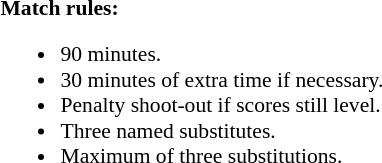<table width=100% style="font-size: 90%">
<tr>
<td width=50% valign=top><br><strong>Match rules:</strong><ul><li>90 minutes.</li><li>30 minutes of extra time if necessary.</li><li>Penalty shoot-out if scores still level.</li><li>Three named substitutes.</li><li>Maximum of three substitutions.</li></ul></td>
</tr>
</table>
